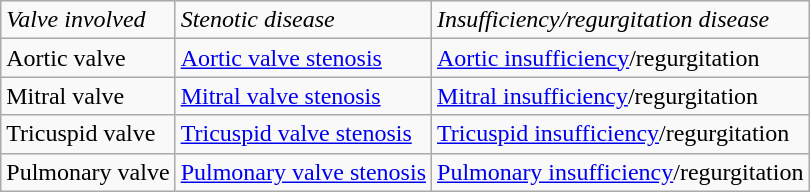<table class="wikitable">
<tr>
<td><em>Valve involved</em></td>
<td><em>Stenotic disease</em></td>
<td><em>Insufficiency/regurgitation disease</em></td>
</tr>
<tr>
<td>Aortic valve</td>
<td><a href='#'>Aortic valve stenosis</a></td>
<td><a href='#'>Aortic insufficiency</a>/regurgitation</td>
</tr>
<tr>
<td>Mitral valve</td>
<td><a href='#'>Mitral valve stenosis</a></td>
<td><a href='#'>Mitral insufficiency</a>/regurgitation</td>
</tr>
<tr>
<td>Tricuspid valve</td>
<td><a href='#'>Tricuspid valve stenosis</a></td>
<td><a href='#'>Tricuspid insufficiency</a>/regurgitation</td>
</tr>
<tr>
<td>Pulmonary valve</td>
<td><a href='#'>Pulmonary valve stenosis</a></td>
<td><a href='#'>Pulmonary insufficiency</a>/regurgitation</td>
</tr>
</table>
